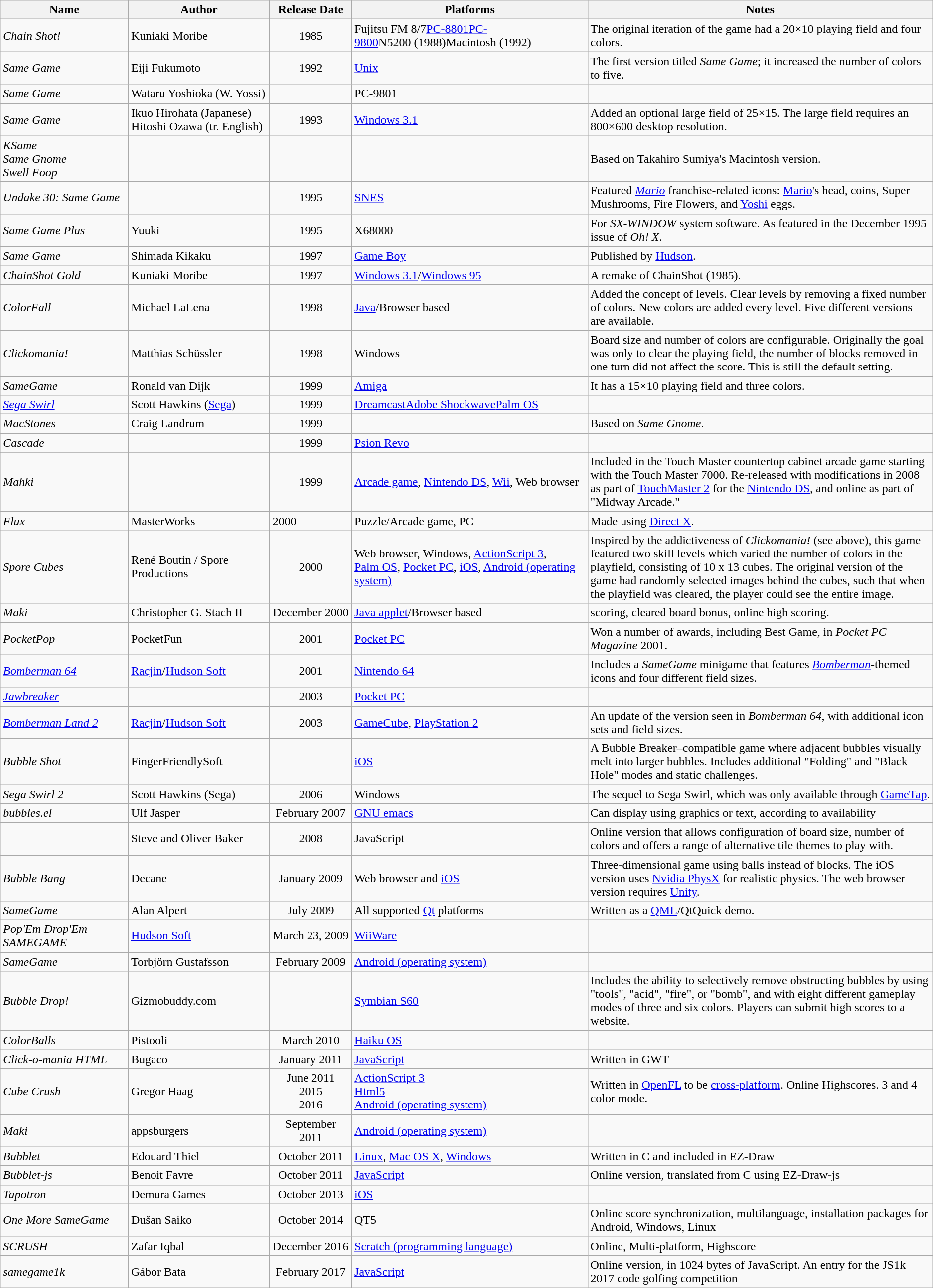<table class="wikitable sortable">
<tr>
<th scope="col">Name</th>
<th scope="col">Author</th>
<th scope="col" align="center">Release Date</th>
<th scope="col">Platforms</th>
<th scope="col" class="unsortable">Notes</th>
</tr>
<tr>
<td><em>Chain Shot!</em></td>
<td>Kuniaki Moribe</td>
<td align="center">1985</td>
<td>Fujitsu FM 8/7<a href='#'>PC-8801</a><a href='#'>PC-9800</a>N5200 (1988)Macintosh (1992)</td>
<td>The original iteration of the game had a 20×10 playing field and four colors.</td>
</tr>
<tr>
<td><em>Same Game</em></td>
<td>Eiji Fukumoto</td>
<td align="center">1992</td>
<td><a href='#'>Unix</a></td>
<td>The first version titled <em>Same Game</em>; it increased the number of colors to five.</td>
</tr>
<tr>
<td><em>Same Game</em></td>
<td>Wataru Yoshioka (W. Yossi)</td>
<td></td>
<td>PC-9801</td>
<td></td>
</tr>
<tr>
<td><em>Same Game</em></td>
<td>Ikuo Hirohata (Japanese)<br>Hitoshi Ozawa (tr. English)</td>
<td align="center">1993</td>
<td><a href='#'>Windows 3.1</a></td>
<td>Added an optional large field of 25×15. The large field requires an 800×600 desktop resolution.</td>
</tr>
<tr>
<td><em>KSame</em><br><em>Same Gnome</em><br><em>Swell Foop</em></td>
<td></td>
<td></td>
<td></td>
<td>Based on Takahiro Sumiya's Macintosh version.</td>
</tr>
<tr>
<td><em>Undake 30: Same Game</em></td>
<td></td>
<td align="center">1995</td>
<td><a href='#'>SNES</a></td>
<td>Featured <em><a href='#'>Mario</a></em> franchise-related icons: <a href='#'>Mario</a>'s head, coins, Super Mushrooms, Fire Flowers, and <a href='#'>Yoshi</a> eggs.</td>
</tr>
<tr>
<td><em>Same Game Plus</em></td>
<td>Yuuki</td>
<td align="center">1995</td>
<td>X68000</td>
<td>For <em>SX-WINDOW</em> system software. As featured in the December 1995 issue of <em>Oh! X</em>.</td>
</tr>
<tr>
<td><em>Same Game</em></td>
<td>Shimada Kikaku</td>
<td align="center">1997</td>
<td><a href='#'>Game Boy</a></td>
<td>Published by <a href='#'>Hudson</a>.</td>
</tr>
<tr>
<td><em>ChainShot Gold</em></td>
<td>Kuniaki Moribe</td>
<td align="center">1997</td>
<td><a href='#'>Windows 3.1</a>/<a href='#'>Windows 95</a></td>
<td>A remake of ChainShot (1985).</td>
</tr>
<tr>
<td><em>ColorFall</em></td>
<td>Michael LaLena</td>
<td align="center">1998</td>
<td><a href='#'>Java</a>/Browser based</td>
<td>Added the concept of levels. Clear levels by removing a fixed number of colors. New colors are added every level. Five different versions are available.</td>
</tr>
<tr>
<td><em>Clickomania!</em></td>
<td>Matthias Schüssler</td>
<td align="center">1998</td>
<td>Windows</td>
<td>Board size and number of colors are configurable. Originally the goal was only to clear the playing field, the number of blocks removed in one turn did not affect the score. This is still the default setting.</td>
</tr>
<tr>
<td><em>SameGame</em></td>
<td>Ronald van Dijk</td>
<td align="center">1999</td>
<td><a href='#'>Amiga</a></td>
<td>It has a 15×10 playing field and three colors.</td>
</tr>
<tr>
<td><em><a href='#'>Sega Swirl</a></em></td>
<td>Scott Hawkins (<a href='#'>Sega</a>)</td>
<td align="center">1999</td>
<td><a href='#'>Dreamcast</a><a href='#'>Adobe Shockwave</a><a href='#'>Palm OS</a></td>
<td></td>
</tr>
<tr>
<td><em>MacStones</em></td>
<td>Craig Landrum</td>
<td align="center">1999</td>
<td></td>
<td>Based on <em>Same Gnome</em>.</td>
</tr>
<tr>
<td><em>Cascade</em></td>
<td></td>
<td align="center">1999</td>
<td><a href='#'>Psion Revo</a></td>
<td></td>
</tr>
<tr>
</tr>
<tr>
<td><em>Mahki</em></td>
<td></td>
<td align="center">1999</td>
<td><a href='#'>Arcade game</a>, <a href='#'>Nintendo DS</a>, <a href='#'>Wii</a>, Web browser</td>
<td>Included in the Touch Master countertop cabinet arcade game starting with the Touch Master 7000. Re-released with modifications in 2008 as part of <a href='#'>TouchMaster 2</a> for the <a href='#'>Nintendo DS</a>, and online as part of "Midway Arcade."</td>
</tr>
<tr>
<td><em>Flux</em></td>
<td>MasterWorks</td>
<td>2000</td>
<td>Puzzle/Arcade game, PC</td>
<td>Made using <a href='#'>Direct X</a>.</td>
</tr>
<tr>
<td><em>Spore Cubes</em></td>
<td>René Boutin / Spore Productions</td>
<td align="center">2000</td>
<td>Web browser, Windows, <a href='#'>ActionScript 3</a>, <a href='#'>Palm OS</a>, <a href='#'>Pocket PC</a>, <a href='#'>iOS</a>, <a href='#'>Android (operating system)</a></td>
<td>Inspired by the addictiveness of <em>Clickomania!</em> (see above), this game featured two skill levels which varied the number of colors in the playfield, consisting of 10 x 13 cubes. The original version of the game had randomly selected images behind the cubes, such that when the playfield was cleared, the player could see the entire image.</td>
</tr>
<tr>
<td><em>Maki</em></td>
<td>Christopher G. Stach II</td>
<td align="center">December 2000</td>
<td><a href='#'>Java applet</a>/Browser based</td>
<td> scoring, cleared board bonus, online high scoring.</td>
</tr>
<tr>
<td><em>PocketPop</em></td>
<td>PocketFun</td>
<td align="center">2001</td>
<td><a href='#'>Pocket PC</a></td>
<td>Won a number of awards, including Best Game, in <em>Pocket PC Magazine</em> 2001.</td>
</tr>
<tr>
<td><em><a href='#'>Bomberman 64</a></em></td>
<td><a href='#'>Racjin</a>/<a href='#'>Hudson Soft</a></td>
<td align="center">2001</td>
<td><a href='#'>Nintendo 64</a></td>
<td>Includes a <em>SameGame</em> minigame that features <em><a href='#'>Bomberman</a></em>-themed icons and four different field sizes.</td>
</tr>
<tr>
<td><em><a href='#'>Jawbreaker</a></em></td>
<td></td>
<td align="center">2003</td>
<td><a href='#'>Pocket PC</a></td>
<td></td>
</tr>
<tr>
<td><em><a href='#'>Bomberman Land 2</a></em></td>
<td><a href='#'>Racjin</a>/<a href='#'>Hudson Soft</a></td>
<td align="center">2003</td>
<td><a href='#'>GameCube</a>, <a href='#'>PlayStation 2</a></td>
<td>An update of the version seen in <em>Bomberman 64</em>, with additional icon sets and field sizes.</td>
</tr>
<tr>
<td><em>Bubble Shot</em></td>
<td>FingerFriendlySoft</td>
<td></td>
<td><a href='#'>iOS</a></td>
<td>A Bubble Breaker–compatible game where adjacent bubbles visually melt into larger bubbles. Includes additional "Folding" and "Black Hole" modes and static challenges.</td>
</tr>
<tr>
<td><em>Sega Swirl 2</em></td>
<td>Scott Hawkins (Sega)</td>
<td align="center">2006</td>
<td>Windows</td>
<td>The sequel to Sega Swirl, which was only available through <a href='#'>GameTap</a>.</td>
</tr>
<tr>
<td><em>bubbles.el</em></td>
<td>Ulf Jasper</td>
<td align="center">February 2007</td>
<td><a href='#'>GNU emacs</a></td>
<td>Can display using graphics or text, according to availability</td>
</tr>
<tr>
<td><em></em></td>
<td>Steve and Oliver Baker</td>
<td align="center">2008</td>
<td>JavaScript</td>
<td>Online version that allows configuration of board size, number of colors and offers a range of alternative tile themes to play with.</td>
</tr>
<tr>
<td><em>Bubble Bang</em></td>
<td>Decane</td>
<td align="center">January 2009</td>
<td>Web browser and <a href='#'>iOS</a></td>
<td>Three-dimensional game using balls instead of blocks. The iOS version uses <a href='#'>Nvidia PhysX</a> for realistic physics. The web browser version requires <a href='#'>Unity</a>.</td>
</tr>
<tr>
<td><em>SameGame</em></td>
<td>Alan Alpert</td>
<td align="center">July 2009</td>
<td>All supported <a href='#'>Qt</a> platforms</td>
<td>Written as a <a href='#'>QML</a>/QtQuick demo.</td>
</tr>
<tr>
<td><em>Pop'Em Drop'Em SAMEGAME</em></td>
<td><a href='#'>Hudson Soft</a></td>
<td align="center">March 23, 2009</td>
<td><a href='#'>WiiWare</a></td>
<td></td>
</tr>
<tr>
<td><em>SameGame</em></td>
<td>Torbjörn Gustafsson</td>
<td align="center">February 2009</td>
<td><a href='#'>Android (operating system)</a></td>
<td></td>
</tr>
<tr>
<td><em>Bubble Drop!</em></td>
<td>Gizmobuddy.com</td>
<td></td>
<td><a href='#'>Symbian S60</a></td>
<td>Includes the ability to selectively remove obstructing bubbles by using "tools", "acid", "fire", or "bomb", and with eight different gameplay modes of three and six colors. Players can submit high scores to a website.</td>
</tr>
<tr>
<td><em>ColorBalls</em></td>
<td>Pistooli</td>
<td align="center">March 2010</td>
<td><a href='#'>Haiku OS</a></td>
<td></td>
</tr>
<tr>
<td><em>Click-o-mania HTML</em></td>
<td>Bugaco</td>
<td align="center">January 2011</td>
<td><a href='#'>JavaScript</a></td>
<td>Written in GWT</td>
</tr>
<tr>
<td><em>Cube Crush</em></td>
<td>Gregor Haag</td>
<td align="center">June 2011<br>2015<br>2016</td>
<td><a href='#'>ActionScript 3</a><br><a href='#'>Html5</a><br><a href='#'>Android (operating system)</a></td>
<td>Written in <a href='#'>OpenFL</a> to be <a href='#'>cross-platform</a>. Online Highscores. 3 and 4 color mode.</td>
</tr>
<tr>
<td><em>Maki</em></td>
<td>appsburgers</td>
<td align="center">September 2011</td>
<td><a href='#'>Android (operating system)</a></td>
<td></td>
</tr>
<tr>
<td><em>Bubblet</em></td>
<td>Edouard Thiel</td>
<td align="center">October 2011</td>
<td><a href='#'>Linux</a>, <a href='#'>Mac OS X</a>, <a href='#'>Windows</a></td>
<td>Written in C and included in EZ-Draw</td>
</tr>
<tr>
<td><em>Bubblet-js</em></td>
<td>Benoit Favre</td>
<td align="center">October 2011</td>
<td><a href='#'>JavaScript</a></td>
<td>Online version, translated from C using EZ-Draw-js</td>
</tr>
<tr>
<td><em>Tapotron</em></td>
<td>Demura Games</td>
<td align="center">October 2013</td>
<td><a href='#'>iOS</a></td>
<td></td>
</tr>
<tr>
<td><em>One More SameGame</em></td>
<td>Dušan Saiko</td>
<td align="center">October 2014</td>
<td>QT5</td>
<td>Online score synchronization, multilanguage, installation packages for Android, Windows, Linux</td>
</tr>
<tr>
<td><em>SCRUSH</em></td>
<td>Zafar Iqbal</td>
<td align="centre">December 2016</td>
<td><a href='#'>Scratch (programming language)</a></td>
<td>Online, Multi-platform, Highscore</td>
</tr>
<tr>
<td><em>samegame1k</em></td>
<td>Gábor Bata</td>
<td align="center">February 2017</td>
<td><a href='#'>JavaScript</a></td>
<td>Online version, in 1024 bytes of JavaScript. An entry for the JS1k 2017 code golfing competition</td>
</tr>
</table>
